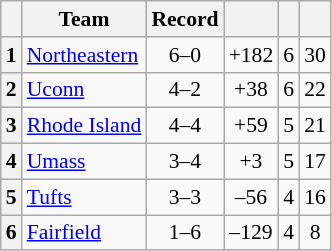<table class="wikitable sortable collapsible collapsed plainrowheaders" style="font-size:90%;">
<tr>
<th scope=col></th>
<th scope=col>Team</th>
<th scope=col>Record</th>
<th scope=col></th>
<th scope=col></th>
<th scope=col></th>
</tr>
<tr>
<th align=center>1</th>
<td> <a href='#'>Northeastern</a></td>
<td align=center>6–0</td>
<td align=center>+182</td>
<td align=center>6</td>
<td align=center>30</td>
</tr>
<tr>
<th align=center>2</th>
<td> <a href='#'>Uconn</a></td>
<td align=center>4–2</td>
<td align=center>+38</td>
<td align=center>6</td>
<td align=center>22</td>
</tr>
<tr>
<th align=center>3</th>
<td> <a href='#'>Rhode Island</a></td>
<td align=center>4–4</td>
<td align=center>+59</td>
<td align=center>5</td>
<td align=center>21</td>
</tr>
<tr>
<th align=center>4</th>
<td> <a href='#'>Umass</a></td>
<td align=center>3–4</td>
<td align=center>+3</td>
<td align=center>5</td>
<td align=center>17</td>
</tr>
<tr>
<th align=center>5</th>
<td> <a href='#'>Tufts</a></td>
<td align=center>3–3</td>
<td align=center>–56</td>
<td align=center>4</td>
<td align=center>16</td>
</tr>
<tr>
<th align=center>6</th>
<td> <a href='#'>Fairfield</a></td>
<td align=center>1–6</td>
<td align=center>–129</td>
<td align=center>4</td>
<td align=center>8</td>
</tr>
</table>
